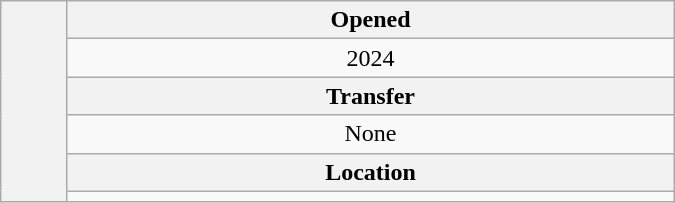<table class=wikitable style="text-align: center; width: 450px; float:right">
<tr>
<th rowspan="6"></th>
<th>Opened</th>
</tr>
<tr>
<td>2024</td>
</tr>
<tr>
<th>Transfer</th>
</tr>
<tr>
<td>None</td>
</tr>
<tr>
<th>Location</th>
</tr>
<tr>
<td></td>
</tr>
</table>
